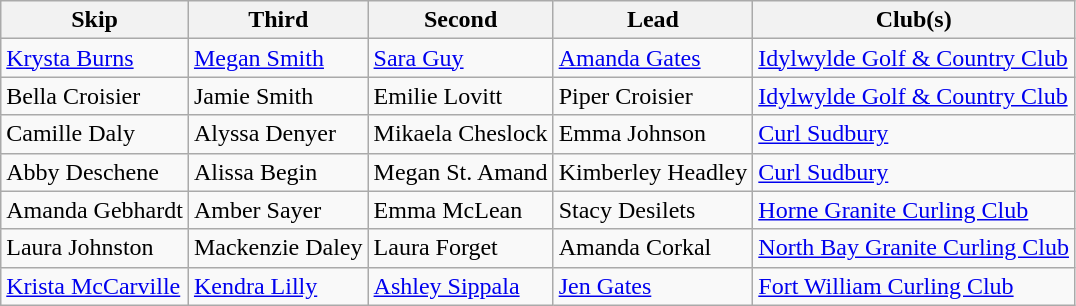<table class="wikitable" border="1">
<tr>
<th>Skip</th>
<th>Third</th>
<th>Second</th>
<th>Lead</th>
<th>Club(s)</th>
</tr>
<tr>
<td><a href='#'>Krysta Burns</a></td>
<td><a href='#'>Megan Smith</a></td>
<td><a href='#'>Sara Guy</a></td>
<td><a href='#'>Amanda Gates</a></td>
<td><a href='#'>Idylwylde Golf & Country Club</a></td>
</tr>
<tr>
<td>Bella Croisier</td>
<td>Jamie Smith</td>
<td>Emilie Lovitt</td>
<td>Piper Croisier</td>
<td><a href='#'>Idylwylde Golf & Country Club</a></td>
</tr>
<tr>
<td>Camille Daly</td>
<td>Alyssa Denyer</td>
<td>Mikaela Cheslock</td>
<td>Emma Johnson</td>
<td><a href='#'>Curl Sudbury</a></td>
</tr>
<tr>
<td>Abby Deschene</td>
<td>Alissa Begin</td>
<td>Megan St. Amand</td>
<td>Kimberley Headley</td>
<td><a href='#'>Curl Sudbury</a></td>
</tr>
<tr>
<td>Amanda Gebhardt</td>
<td>Amber Sayer</td>
<td>Emma McLean</td>
<td>Stacy Desilets</td>
<td><a href='#'>Horne Granite Curling Club</a></td>
</tr>
<tr>
<td>Laura Johnston</td>
<td>Mackenzie Daley</td>
<td>Laura Forget</td>
<td>Amanda Corkal</td>
<td><a href='#'>North Bay Granite Curling Club</a></td>
</tr>
<tr>
<td><a href='#'>Krista McCarville</a></td>
<td><a href='#'>Kendra Lilly</a></td>
<td><a href='#'>Ashley Sippala</a></td>
<td><a href='#'>Jen Gates</a></td>
<td><a href='#'>Fort William Curling Club</a></td>
</tr>
</table>
